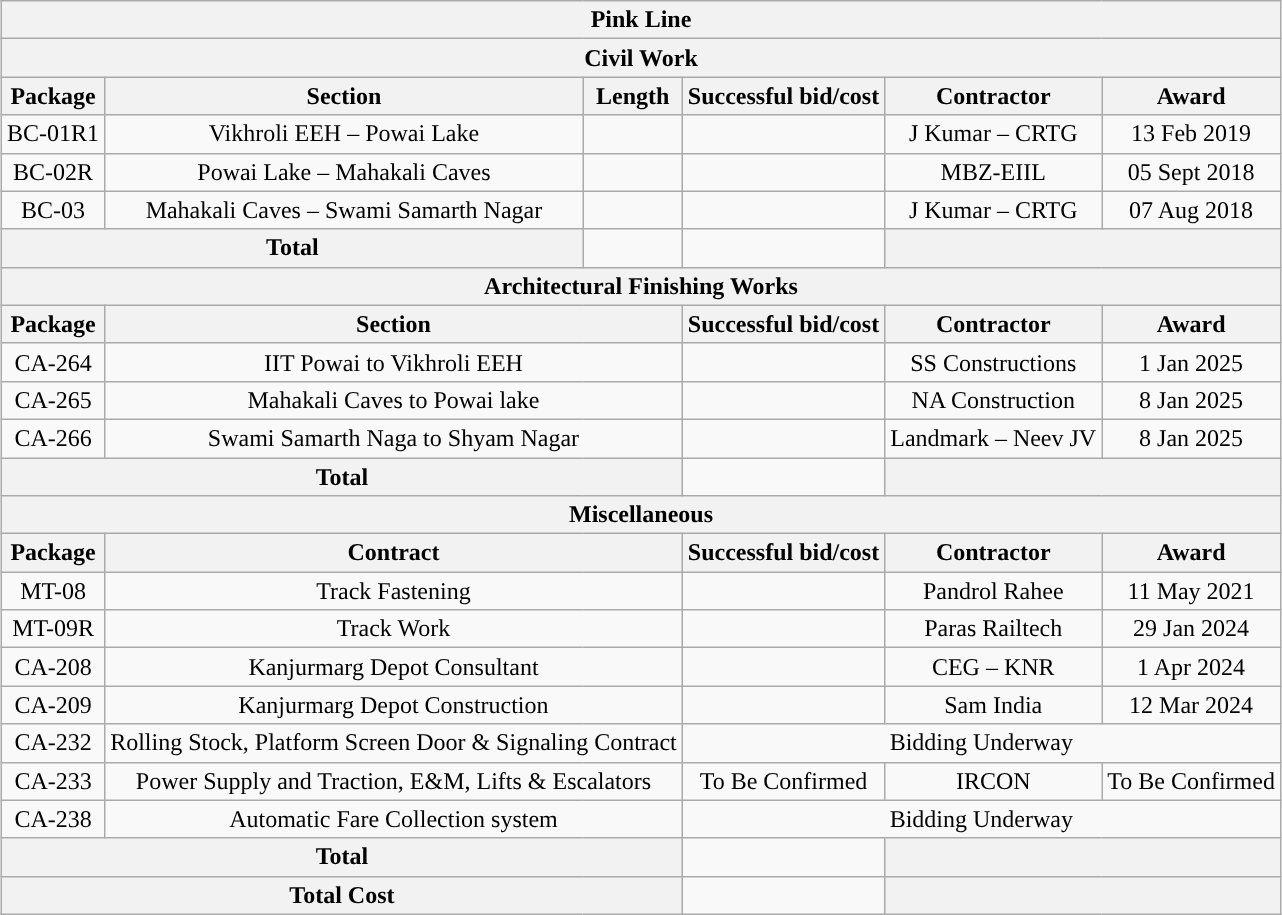<table class="wikitable" style="text-align:center;margin:auto;">
<tr>
<th colspan="6" align="center" style="background:#"><span>Pink Line</span></th>
</tr>
<tr>
<th colspan="6" align="center" style="background:#"><span>Civil Work</span></th>
</tr>
<tr>
<th>Package</th>
<th>Section</th>
<th>Length</th>
<th>Successful bid/cost</th>
<th>Contractor</th>
<th>Award</th>
</tr>
<tr>
<td>BC-01R1</td>
<td>Vikhroli EEH – Powai Lake</td>
<td></td>
<td></td>
<td>J Kumar – CRTG</td>
<td>13 Feb 2019</td>
</tr>
<tr>
<td>BC-02R</td>
<td>Powai Lake – Mahakali Caves</td>
<td></td>
<td></td>
<td>MBZ-EIIL</td>
<td>05 Sept 2018</td>
</tr>
<tr>
<td>BC-03</td>
<td>Mahakali Caves – Swami Samarth Nagar</td>
<td></td>
<td></td>
<td>J Kumar – CRTG</td>
<td>07 Aug 2018</td>
</tr>
<tr>
<th colspan="2">Total</th>
<td></td>
<td></td>
<th colspan="2"></th>
</tr>
<tr>
<th colspan="6" align="center" style="background:#"><span>Architectural Finishing Works</span></th>
</tr>
<tr>
<th>Package</th>
<th colspan="2">Section</th>
<th>Successful bid/cost</th>
<th>Contractor</th>
<th>Award</th>
</tr>
<tr>
<td>CA-264</td>
<td colspan="2">IIT Powai to Vikhroli EEH</td>
<td></td>
<td>SS Constructions</td>
<td>1 Jan 2025</td>
</tr>
<tr>
<td>CA-265</td>
<td colspan="2">Mahakali Caves to Powai lake</td>
<td></td>
<td>NA Construction</td>
<td>8 Jan 2025</td>
</tr>
<tr>
<td>CA-266</td>
<td colspan="2">Swami Samarth Naga to Shyam Nagar</td>
<td></td>
<td>Landmark – Neev JV</td>
<td>8 Jan 2025</td>
</tr>
<tr>
<th colspan="3">Total</th>
<td></td>
<th colspan="2"></th>
</tr>
<tr>
<th colspan="6" align="center" style="background:#"><span>Miscellaneous</span></th>
</tr>
<tr>
<th>Package</th>
<th colspan="2">Contract</th>
<th>Successful bid/cost</th>
<th>Contractor</th>
<th>Award</th>
</tr>
<tr>
<td>MT-08</td>
<td colspan="2">Track Fastening</td>
<td></td>
<td>Pandrol Rahee</td>
<td>11 May 2021</td>
</tr>
<tr>
<td>MT-09R</td>
<td colspan="2">Track Work</td>
<td></td>
<td>Paras Railtech</td>
<td>29 Jan 2024</td>
</tr>
<tr>
<td>CA-208</td>
<td colspan="2">Kanjurmarg Depot Consultant</td>
<td></td>
<td>CEG – KNR</td>
<td>1 Apr 2024</td>
</tr>
<tr>
<td>CA-209</td>
<td colspan="2">Kanjurmarg Depot Construction</td>
<td></td>
<td>Sam India</td>
<td>12 Mar 2024</td>
</tr>
<tr>
<td>CA-232</td>
<td colspan="2">Rolling Stock, Platform Screen Door & Signaling Contract</td>
<td colspan="3">Bidding Underway</td>
</tr>
<tr>
<td>CA-233</td>
<td colspan="2">Power Supply and Traction, E&M, Lifts & Escalators</td>
<td>To Be Confirmed</td>
<td>IRCON</td>
<td>To Be Confirmed</td>
</tr>
<tr>
<td>CA-238</td>
<td colspan="2">Automatic Fare Collection system</td>
<td colspan="3">Bidding Underway</td>
</tr>
<tr>
<th colspan="3">Total</th>
<td></td>
<th colspan="2"></th>
</tr>
<tr>
<th colspan="3">Total Cost</th>
<td></td>
<th colspan="2"></th>
</tr>
</table>
